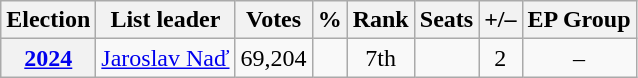<table class="wikitable" style="text-align:center">
<tr>
<th>Election</th>
<th>List leader</th>
<th>Votes</th>
<th>%</th>
<th>Rank</th>
<th><strong>Seats</strong></th>
<th>+/–</th>
<th>EP Group</th>
</tr>
<tr>
<th><a href='#'>2024</a></th>
<td><a href='#'>Jaroslav Naď</a></td>
<td>69,204</td>
<td></td>
<td>7th</td>
<td></td>
<td> 2</td>
<td>–</td>
</tr>
</table>
